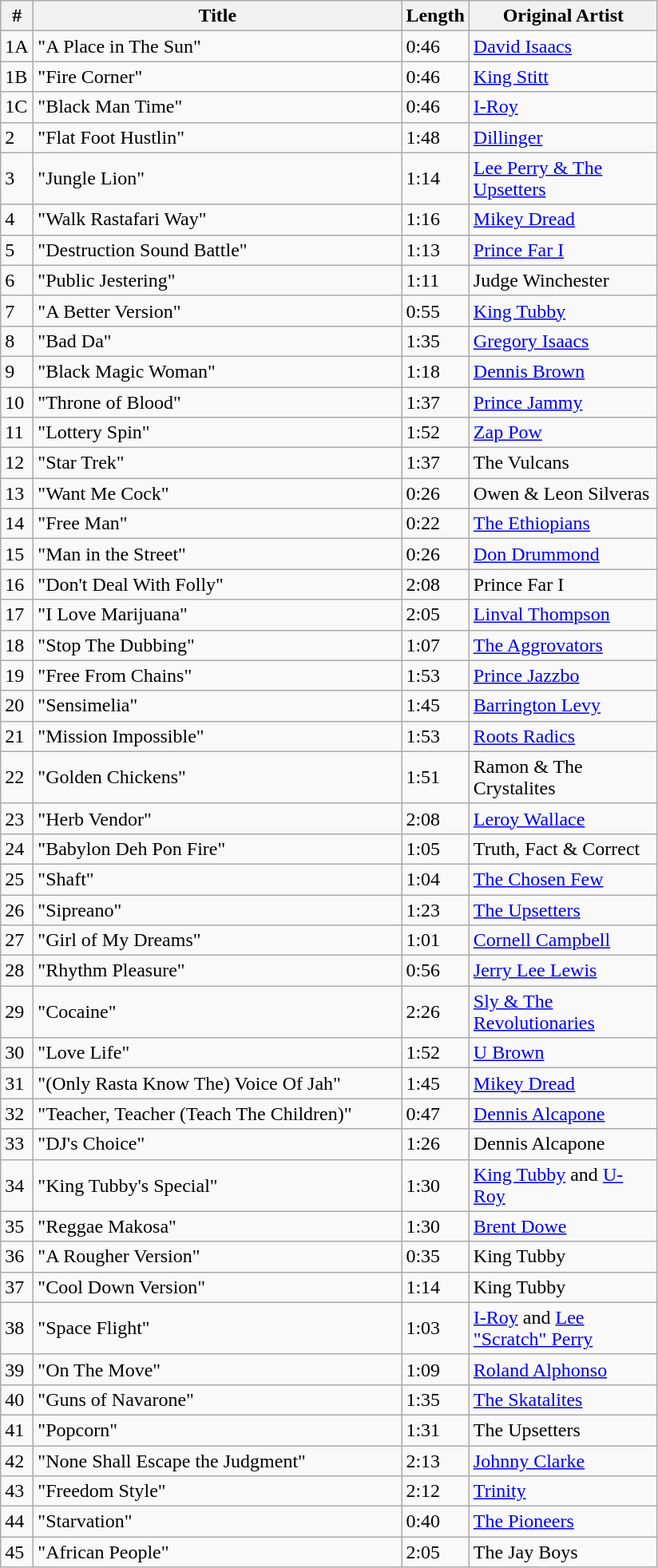<table class="wikitable">
<tr>
<th align="center" width="20">#</th>
<th align="center" width="300">Title</th>
<th align="center" width="25">Length</th>
<th align="center" width="150">Original Artist</th>
</tr>
<tr>
<td>1A</td>
<td>"A Place in The Sun"</td>
<td>0:46</td>
<td><a href='#'>David Isaacs</a></td>
</tr>
<tr>
<td>1B</td>
<td>"Fire Corner"</td>
<td>0:46</td>
<td><a href='#'>King Stitt</a></td>
</tr>
<tr>
<td>1C</td>
<td>"Black Man Time"</td>
<td>0:46</td>
<td><a href='#'>I-Roy</a></td>
</tr>
<tr>
<td>2</td>
<td>"Flat Foot Hustlin"</td>
<td>1:48</td>
<td><a href='#'>Dillinger</a></td>
</tr>
<tr>
<td>3</td>
<td>"Jungle Lion"</td>
<td>1:14</td>
<td><a href='#'>Lee Perry & The Upsetters</a></td>
</tr>
<tr>
<td>4</td>
<td>"Walk Rastafari Way"</td>
<td>1:16</td>
<td><a href='#'>Mikey Dread</a></td>
</tr>
<tr>
<td>5</td>
<td>"Destruction Sound Battle"</td>
<td>1:13</td>
<td><a href='#'>Prince Far I</a></td>
</tr>
<tr>
<td>6</td>
<td>"Public Jestering"</td>
<td>1:11</td>
<td>Judge Winchester</td>
</tr>
<tr>
<td>7</td>
<td>"A Better Version"</td>
<td>0:55</td>
<td><a href='#'>King Tubby</a></td>
</tr>
<tr>
<td>8</td>
<td>"Bad Da"</td>
<td>1:35</td>
<td><a href='#'>Gregory Isaacs</a></td>
</tr>
<tr>
<td>9</td>
<td>"Black Magic Woman"</td>
<td>1:18</td>
<td><a href='#'>Dennis Brown</a></td>
</tr>
<tr>
<td>10</td>
<td>"Throne of Blood"</td>
<td>1:37</td>
<td><a href='#'>Prince Jammy</a></td>
</tr>
<tr>
<td>11</td>
<td>"Lottery Spin"</td>
<td>1:52</td>
<td><a href='#'>Zap Pow</a></td>
</tr>
<tr>
<td>12</td>
<td>"Star Trek"</td>
<td>1:37</td>
<td>The Vulcans</td>
</tr>
<tr>
<td>13</td>
<td>"Want Me Cock"</td>
<td>0:26</td>
<td>Owen & Leon Silveras</td>
</tr>
<tr>
<td>14</td>
<td>"Free Man"</td>
<td>0:22</td>
<td><a href='#'>The Ethiopians</a></td>
</tr>
<tr>
<td>15</td>
<td>"Man in the Street"</td>
<td>0:26</td>
<td><a href='#'>Don Drummond</a></td>
</tr>
<tr>
<td>16</td>
<td>"Don't Deal With Folly"</td>
<td>2:08</td>
<td>Prince Far I</td>
</tr>
<tr>
<td>17</td>
<td>"I Love Marijuana"</td>
<td>2:05</td>
<td><a href='#'>Linval Thompson</a></td>
</tr>
<tr>
<td>18</td>
<td>"Stop The Dubbing"</td>
<td>1:07</td>
<td><a href='#'>The Aggrovators</a></td>
</tr>
<tr>
<td>19</td>
<td>"Free From Chains"</td>
<td>1:53</td>
<td><a href='#'>Prince Jazzbo</a></td>
</tr>
<tr>
<td>20</td>
<td>"Sensimelia"</td>
<td>1:45</td>
<td><a href='#'>Barrington Levy</a></td>
</tr>
<tr>
<td>21</td>
<td>"Mission Impossible"</td>
<td>1:53</td>
<td><a href='#'>Roots Radics</a></td>
</tr>
<tr>
<td>22</td>
<td>"Golden Chickens"</td>
<td>1:51</td>
<td>Ramon & The Crystalites</td>
</tr>
<tr>
<td>23</td>
<td>"Herb Vendor"</td>
<td>2:08</td>
<td><a href='#'>Leroy Wallace</a></td>
</tr>
<tr>
<td>24</td>
<td>"Babylon Deh Pon Fire"</td>
<td>1:05</td>
<td>Truth, Fact & Correct</td>
</tr>
<tr>
<td>25</td>
<td>"Shaft"</td>
<td>1:04</td>
<td><a href='#'>The Chosen Few</a></td>
</tr>
<tr>
<td>26</td>
<td>"Sipreano"</td>
<td>1:23</td>
<td><a href='#'>The Upsetters</a></td>
</tr>
<tr>
<td>27</td>
<td>"Girl of My Dreams"</td>
<td>1:01</td>
<td><a href='#'>Cornell Campbell</a></td>
</tr>
<tr>
<td>28</td>
<td>"Rhythm Pleasure"</td>
<td>0:56</td>
<td><a href='#'>Jerry Lee Lewis</a></td>
</tr>
<tr>
<td>29</td>
<td>"Cocaine"</td>
<td>2:26</td>
<td><a href='#'>Sly & The Revolutionaries</a></td>
</tr>
<tr>
<td>30</td>
<td>"Love Life"</td>
<td>1:52</td>
<td><a href='#'>U Brown</a></td>
</tr>
<tr>
<td>31</td>
<td>"(Only Rasta Know The) Voice Of Jah"</td>
<td>1:45</td>
<td><a href='#'>Mikey Dread</a></td>
</tr>
<tr>
<td>32</td>
<td>"Teacher, Teacher (Teach The Children)"</td>
<td>0:47</td>
<td><a href='#'>Dennis Alcapone</a></td>
</tr>
<tr>
<td>33</td>
<td>"DJ's Choice"</td>
<td>1:26</td>
<td>Dennis Alcapone</td>
</tr>
<tr>
<td>34</td>
<td>"King Tubby's Special"</td>
<td>1:30</td>
<td><a href='#'>King Tubby</a> and <a href='#'>U-Roy</a></td>
</tr>
<tr>
<td>35</td>
<td>"Reggae Makosa"</td>
<td>1:30</td>
<td><a href='#'>Brent Dowe</a></td>
</tr>
<tr>
<td>36</td>
<td>"A Rougher Version"</td>
<td>0:35</td>
<td>King Tubby</td>
</tr>
<tr>
<td>37</td>
<td>"Cool Down Version"</td>
<td>1:14</td>
<td>King Tubby</td>
</tr>
<tr>
<td>38</td>
<td>"Space Flight"</td>
<td>1:03</td>
<td><a href='#'>I-Roy</a> and <a href='#'>Lee "Scratch" Perry</a></td>
</tr>
<tr>
<td>39</td>
<td>"On The Move"</td>
<td>1:09</td>
<td><a href='#'>Roland Alphonso</a></td>
</tr>
<tr>
<td>40</td>
<td>"Guns of Navarone"</td>
<td>1:35</td>
<td><a href='#'>The Skatalites</a></td>
</tr>
<tr>
<td>41</td>
<td>"Popcorn"</td>
<td>1:31</td>
<td>The Upsetters</td>
</tr>
<tr>
<td>42</td>
<td>"None Shall Escape the Judgment"</td>
<td>2:13</td>
<td><a href='#'>Johnny Clarke</a></td>
</tr>
<tr>
<td>43</td>
<td>"Freedom Style"</td>
<td>2:12</td>
<td><a href='#'>Trinity</a></td>
</tr>
<tr>
<td>44</td>
<td>"Starvation"</td>
<td>0:40</td>
<td><a href='#'>The Pioneers</a></td>
</tr>
<tr>
<td>45</td>
<td>"African People"</td>
<td>2:05</td>
<td>The Jay Boys</td>
</tr>
</table>
